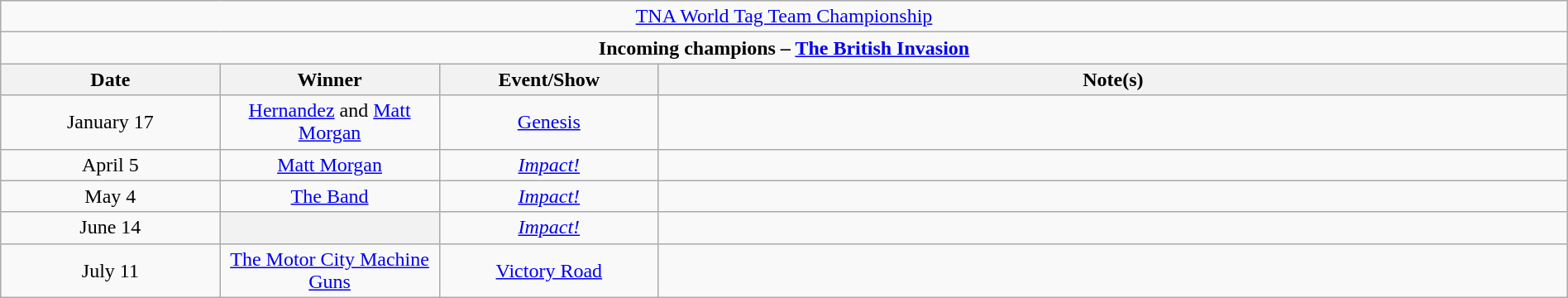<table class="wikitable" style="text-align:center; width:100%;">
<tr>
<td colspan="5"><a href='#'>TNA World Tag Team Championship</a></td>
</tr>
<tr>
<td colspan="5"><strong>Incoming champions – <a href='#'>The British Invasion</a> </strong></td>
</tr>
<tr>
<th width="14%">Date</th>
<th width="14%">Winner</th>
<th width="14%">Event/Show</th>
<th width="58%">Note(s)</th>
</tr>
<tr>
<td>January 17</td>
<td><a href='#'>Hernandez</a> and <a href='#'>Matt Morgan</a></td>
<td><a href='#'>Genesis</a></td>
<td></td>
</tr>
<tr>
<td>April 5</td>
<td><a href='#'>Matt Morgan</a></td>
<td><em><a href='#'>Impact!</a></em></td>
<td></td>
</tr>
<tr>
<td>May 4</td>
<td><a href='#'>The Band</a><br></td>
<td><em><a href='#'>Impact!</a></em></td>
<td></td>
</tr>
<tr>
<td>June 14</td>
<th></th>
<td><em><a href='#'>Impact!</a></em></td>
<td></td>
</tr>
<tr>
<td>July 11</td>
<td><a href='#'>The Motor City Machine Guns</a><br></td>
<td><a href='#'>Victory Road</a></td>
<td></td>
</tr>
</table>
